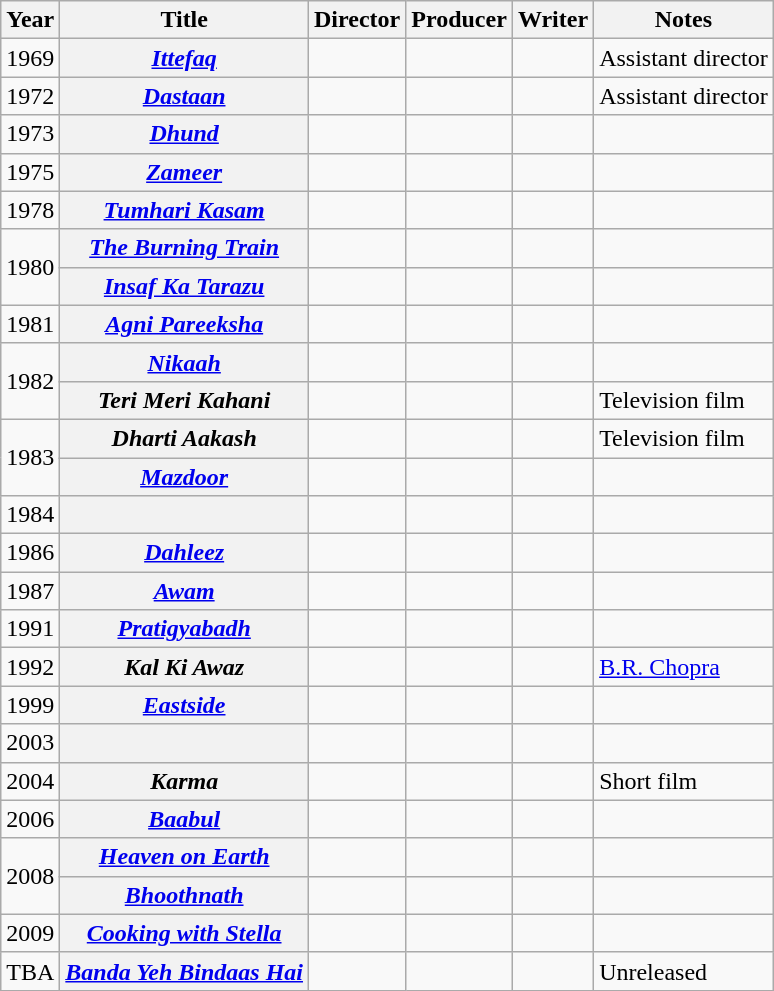<table class="wikitable plainrowheaders sortable">
<tr>
<th scope="col">Year</th>
<th scope="col">Title</th>
<th scope="col">Director</th>
<th scope="col">Producer</th>
<th scope="col">Writer</th>
<th scope="col">Notes</th>
</tr>
<tr>
<td style="text-align:center;">1969</td>
<th scope="row"><em><a href='#'>Ittefaq</a></em></th>
<td></td>
<td></td>
<td></td>
<td>Assistant director</td>
</tr>
<tr>
<td style="text-align:center;">1972</td>
<th scope="row"><em><a href='#'>Dastaan</a></em></th>
<td></td>
<td></td>
<td></td>
<td>Assistant director</td>
</tr>
<tr>
<td style="text-align:center;">1973</td>
<th scope="row"><em><a href='#'>Dhund</a></em></th>
<td></td>
<td></td>
<td></td>
<td></td>
</tr>
<tr>
<td style="text-align:center;">1975</td>
<th scope="row"><em><a href='#'>Zameer</a></em></th>
<td></td>
<td></td>
<td></td>
<td></td>
</tr>
<tr>
<td style="text-align:center;">1978</td>
<th scope="row"><em><a href='#'>Tumhari Kasam</a></em></th>
<td></td>
<td></td>
<td></td>
<td></td>
</tr>
<tr>
<td style="text-align:center;" rowspan=2>1980</td>
<th scope="row"><em><a href='#'>The Burning Train</a></em></th>
<td></td>
<td></td>
<td></td>
<td></td>
</tr>
<tr>
<th scope="row"><em><a href='#'>Insaf Ka Tarazu</a></em></th>
<td></td>
<td></td>
<td></td>
<td></td>
</tr>
<tr>
<td style="text-align:center;">1981</td>
<th scope="row"><em><a href='#'>Agni Pareeksha</a></em></th>
<td></td>
<td></td>
<td></td>
<td></td>
</tr>
<tr>
<td style="text-align:center;" rowspan=2>1982</td>
<th scope="row"><em><a href='#'>Nikaah</a></em></th>
<td></td>
<td></td>
<td></td>
<td></td>
</tr>
<tr>
<th scope="row"><em>Teri Meri Kahani</em></th>
<td></td>
<td></td>
<td></td>
<td>Television film</td>
</tr>
<tr>
<td style="text-align:center;" rowspan=2>1983</td>
<th scope="row"><em>Dharti Aakash</em></th>
<td></td>
<td></td>
<td></td>
<td>Television film</td>
</tr>
<tr>
<th scope="row"><em><a href='#'>Mazdoor</a></em></th>
<td></td>
<td></td>
<td></td>
<td></td>
</tr>
<tr>
<td style="text-align:center;">1984</td>
<th scope="row"></th>
<td></td>
<td></td>
<td></td>
<td></td>
</tr>
<tr>
<td style="text-align:center;">1986</td>
<th scope="row"><em><a href='#'>Dahleez</a></em></th>
<td></td>
<td></td>
<td></td>
<td></td>
</tr>
<tr>
<td style="text-align:center;">1987</td>
<th scope="row"><em><a href='#'>Awam</a></em></th>
<td></td>
<td></td>
<td></td>
<td></td>
</tr>
<tr>
<td style="text-align:center;">1991</td>
<th scope="row"><em><a href='#'>Pratigyabadh</a></em></th>
<td></td>
<td></td>
<td></td>
<td></td>
</tr>
<tr>
<td style="text-align:center;">1992</td>
<th scope="row"><em>Kal Ki Awaz</em></th>
<td></td>
<td></td>
<td></td>
<td> <a href='#'>B.R. Chopra</a></td>
</tr>
<tr>
<td style="text-align:center;">1999</td>
<th scope="row"><em><a href='#'>Eastside</a></em></th>
<td></td>
<td></td>
<td></td>
<td></td>
</tr>
<tr>
<td style="text-align:center;">2003</td>
<th scope="row"></th>
<td></td>
<td></td>
<td></td>
<td></td>
</tr>
<tr>
<td style="text-align:center;">2004</td>
<th scope="Row"><em>Karma</em></th>
<td></td>
<td></td>
<td></td>
<td>Short film</td>
</tr>
<tr>
<td style="text-align:center;">2006</td>
<th scope="row"><em><a href='#'>Baabul</a></em></th>
<td></td>
<td></td>
<td></td>
<td></td>
</tr>
<tr>
<td style="text-align:center;" rowspan=2>2008</td>
<th scope="Row"><em><a href='#'>Heaven on Earth</a></em></th>
<td></td>
<td></td>
<td></td>
<td></td>
</tr>
<tr>
<th scope="row"><em><a href='#'>Bhoothnath</a></em></th>
<td></td>
<td></td>
<td></td>
<td></td>
</tr>
<tr>
<td style="text-align:center;">2009</td>
<th scope="row"><em><a href='#'>Cooking with Stella</a></em></th>
<td></td>
<td></td>
<td></td>
<td></td>
</tr>
<tr>
<td>TBA</td>
<th scope="row"><em><a href='#'>Banda Yeh Bindaas Hai</a></em></th>
<td></td>
<td></td>
<td></td>
<td>Unreleased</td>
</tr>
</table>
